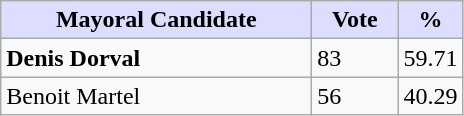<table class="wikitable">
<tr>
<th style="background:#ddf; width:200px;">Mayoral Candidate</th>
<th style="background:#ddf; width:50px;">Vote</th>
<th style="background:#ddf; width:30px;">%</th>
</tr>
<tr>
<td><strong>Denis Dorval</strong></td>
<td>83</td>
<td>59.71</td>
</tr>
<tr>
<td>Benoit Martel</td>
<td>56</td>
<td>40.29</td>
</tr>
</table>
